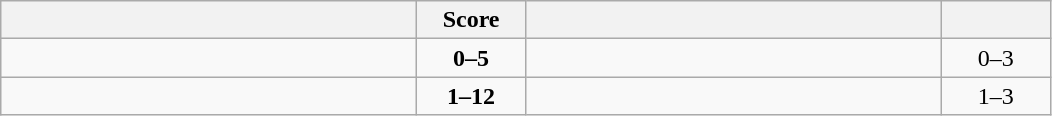<table class="wikitable" style="text-align: center; ">
<tr>
<th align="right" width="270"></th>
<th width="65">Score</th>
<th align="left" width="270"></th>
<th width="65"></th>
</tr>
<tr>
<td align="left"></td>
<td><strong>0–5</strong></td>
<td align="left"><strong></strong></td>
<td>0–3 <strong></strong></td>
</tr>
<tr>
<td align="left"></td>
<td><strong>1–12</strong></td>
<td align="left"><strong></strong></td>
<td>1–3 <strong></strong></td>
</tr>
</table>
